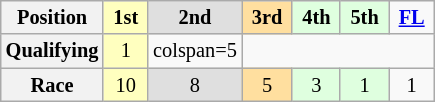<table class="wikitable" style="font-size:85%; text-align:center">
<tr>
<th>Position</th>
<td style="background:#ffffbf;"> <strong>1st</strong> </td>
<td style="background:#dfdfdf;"> <strong>2nd</strong> </td>
<td style="background:#ffdf9f;"> <strong>3rd</strong> </td>
<td style="background:#dfffdf;"> <strong>4th</strong> </td>
<td style="background:#dfffdf;"> <strong>5th</strong> </td>
<td> <strong><a href='#'>FL</a></strong> </td>
</tr>
<tr>
<th>Qualifying</th>
<td style="background:#ffffbf;">1</td>
<td>colspan=5 </td>
</tr>
<tr>
<th>Race</th>
<td style="background:#ffffbf;">10</td>
<td style="background:#dfdfdf;">8</td>
<td style="background:#ffdf9f;">5</td>
<td style="background:#dfffdf;">3</td>
<td style="background:#dfffdf;">1</td>
<td>1</td>
</tr>
</table>
